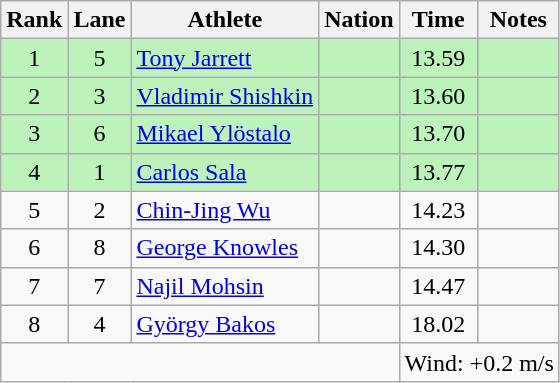<table class="wikitable sortable" style="text-align:center">
<tr>
<th>Rank</th>
<th>Lane</th>
<th>Athlete</th>
<th>Nation</th>
<th>Time</th>
<th>Notes</th>
</tr>
<tr style="background:#bbf3bb;">
<td>1</td>
<td>5</td>
<td align=left><a href='#'>Tony Jarrett</a></td>
<td align=left></td>
<td>13.59</td>
<td></td>
</tr>
<tr style="background:#bbf3bb;">
<td>2</td>
<td>3</td>
<td align=left><a href='#'>Vladimir Shishkin</a></td>
<td align=left></td>
<td>13.60</td>
<td></td>
</tr>
<tr style="background:#bbf3bb;">
<td>3</td>
<td>6</td>
<td align=left><a href='#'>Mikael Ylöstalo</a></td>
<td align=left></td>
<td>13.70</td>
<td></td>
</tr>
<tr style="background:#bbf3bb;">
<td>4</td>
<td>1</td>
<td align=left><a href='#'>Carlos Sala</a></td>
<td align=left></td>
<td>13.77</td>
<td></td>
</tr>
<tr>
<td>5</td>
<td>2</td>
<td align=left><a href='#'>Chin-Jing Wu</a></td>
<td align=left></td>
<td>14.23</td>
<td></td>
</tr>
<tr>
<td>6</td>
<td>8</td>
<td align=left><a href='#'>George Knowles</a></td>
<td align=left></td>
<td>14.30</td>
<td></td>
</tr>
<tr>
<td>7</td>
<td>7</td>
<td align=left><a href='#'>Najil Mohsin</a></td>
<td align=left></td>
<td>14.47</td>
<td></td>
</tr>
<tr>
<td>8</td>
<td>4</td>
<td align=left><a href='#'>György Bakos</a></td>
<td align=left></td>
<td>18.02</td>
<td></td>
</tr>
<tr class="sortbottom">
<td colspan=4></td>
<td colspan="2" style="text-align:left;">Wind: +0.2 m/s</td>
</tr>
</table>
